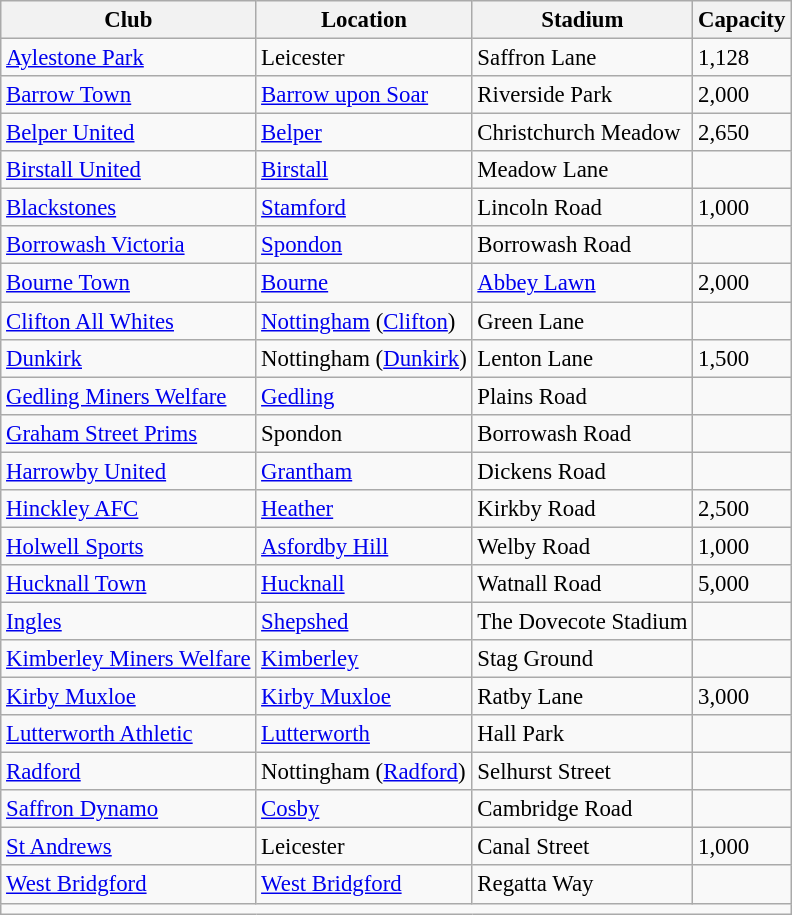<table class="wikitable sortable" style="font-size:95%">
<tr>
<th>Club</th>
<th>Location</th>
<th>Stadium</th>
<th>Capacity</th>
</tr>
<tr>
<td><a href='#'>Aylestone Park</a></td>
<td>Leicester</td>
<td>Saffron Lane</td>
<td>1,128</td>
</tr>
<tr>
<td><a href='#'>Barrow Town</a></td>
<td><a href='#'>Barrow upon Soar</a></td>
<td>Riverside Park</td>
<td>2,000</td>
</tr>
<tr>
<td><a href='#'>Belper United</a></td>
<td><a href='#'>Belper</a></td>
<td>Christchurch Meadow</td>
<td>2,650</td>
</tr>
<tr>
<td><a href='#'>Birstall United</a></td>
<td><a href='#'>Birstall</a></td>
<td>Meadow Lane</td>
<td></td>
</tr>
<tr>
<td><a href='#'>Blackstones</a></td>
<td><a href='#'>Stamford</a></td>
<td>Lincoln Road</td>
<td>1,000</td>
</tr>
<tr>
<td><a href='#'>Borrowash Victoria</a></td>
<td><a href='#'>Spondon</a></td>
<td>Borrowash Road</td>
<td></td>
</tr>
<tr>
<td><a href='#'>Bourne Town</a></td>
<td><a href='#'>Bourne</a></td>
<td><a href='#'>Abbey Lawn</a></td>
<td>2,000</td>
</tr>
<tr>
<td><a href='#'>Clifton All Whites</a></td>
<td><a href='#'>Nottingham</a> (<a href='#'>Clifton</a>)</td>
<td>Green Lane</td>
<td></td>
</tr>
<tr>
<td><a href='#'>Dunkirk</a></td>
<td>Nottingham (<a href='#'>Dunkirk</a>)</td>
<td>Lenton Lane</td>
<td>1,500</td>
</tr>
<tr>
<td><a href='#'>Gedling Miners Welfare</a></td>
<td><a href='#'>Gedling</a></td>
<td>Plains Road</td>
<td></td>
</tr>
<tr>
<td><a href='#'>Graham Street Prims</a></td>
<td>Spondon</td>
<td>Borrowash Road</td>
</tr>
<tr>
<td><a href='#'>Harrowby United</a></td>
<td><a href='#'>Grantham</a></td>
<td>Dickens Road</td>
<td></td>
</tr>
<tr>
<td><a href='#'>Hinckley AFC</a></td>
<td><a href='#'>Heather</a></td>
<td>Kirkby Road</td>
<td>2,500</td>
</tr>
<tr>
<td><a href='#'>Holwell Sports</a></td>
<td><a href='#'>Asfordby Hill</a></td>
<td>Welby Road</td>
<td>1,000</td>
</tr>
<tr>
<td><a href='#'>Hucknall Town</a></td>
<td><a href='#'>Hucknall</a></td>
<td>Watnall Road</td>
<td>5,000</td>
</tr>
<tr>
<td><a href='#'>Ingles</a></td>
<td><a href='#'>Shepshed</a></td>
<td>The Dovecote Stadium</td>
<td></td>
</tr>
<tr>
<td><a href='#'>Kimberley Miners Welfare</a></td>
<td><a href='#'>Kimberley</a></td>
<td>Stag Ground</td>
<td></td>
</tr>
<tr>
<td><a href='#'>Kirby Muxloe</a></td>
<td><a href='#'>Kirby Muxloe</a></td>
<td>Ratby Lane</td>
<td>3,000</td>
</tr>
<tr>
<td><a href='#'>Lutterworth Athletic</a></td>
<td><a href='#'>Lutterworth</a></td>
<td>Hall Park</td>
<td></td>
</tr>
<tr>
<td><a href='#'>Radford</a></td>
<td>Nottingham (<a href='#'>Radford</a>)</td>
<td>Selhurst Street</td>
<td></td>
</tr>
<tr>
<td><a href='#'>Saffron Dynamo</a></td>
<td><a href='#'>Cosby</a></td>
<td>Cambridge Road</td>
<td></td>
</tr>
<tr>
<td><a href='#'>St Andrews</a></td>
<td>Leicester</td>
<td>Canal Street</td>
<td>1,000</td>
</tr>
<tr>
<td><a href='#'>West Bridgford</a></td>
<td><a href='#'>West Bridgford</a></td>
<td>Regatta Way</td>
<td></td>
</tr>
<tr>
<td colspan=4></td>
</tr>
</table>
